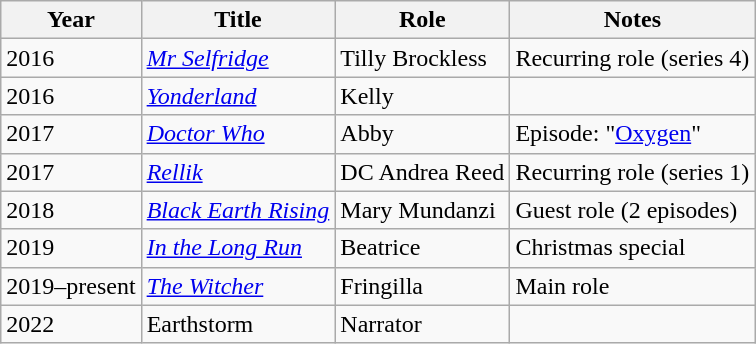<table class="wikitable sortable">
<tr>
<th>Year</th>
<th>Title</th>
<th>Role</th>
<th>Notes</th>
</tr>
<tr>
<td>2016</td>
<td><em><a href='#'>Mr Selfridge</a></em></td>
<td>Tilly Brockless</td>
<td>Recurring role (series 4)</td>
</tr>
<tr>
<td>2016</td>
<td><em><a href='#'>Yonderland</a></em></td>
<td>Kelly</td>
<td></td>
</tr>
<tr>
<td>2017</td>
<td><em><a href='#'>Doctor Who</a></em></td>
<td>Abby</td>
<td>Episode: "<a href='#'>Oxygen</a>"</td>
</tr>
<tr>
<td>2017</td>
<td><em><a href='#'>Rellik</a></em></td>
<td>DC Andrea Reed</td>
<td>Recurring role (series 1)</td>
</tr>
<tr>
<td>2018</td>
<td><em><a href='#'>Black Earth Rising</a></em></td>
<td>Mary Mundanzi</td>
<td>Guest role (2 episodes)</td>
</tr>
<tr>
<td>2019</td>
<td><em><a href='#'>In the Long Run</a></em></td>
<td>Beatrice</td>
<td>Christmas special</td>
</tr>
<tr>
<td>2019–present</td>
<td><em><a href='#'>The Witcher</a></em></td>
<td>Fringilla</td>
<td>Main role</td>
</tr>
<tr>
<td>2022</td>
<td>Earthstorm</td>
<td>Narrator</td>
<td></td>
</tr>
</table>
